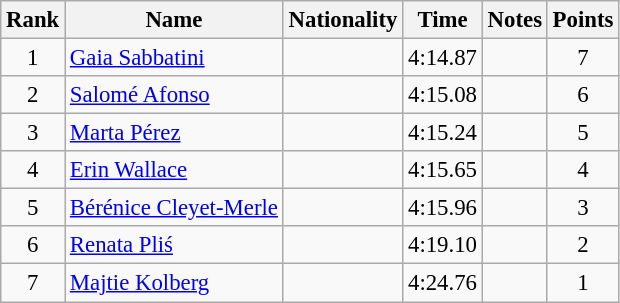<table class="wikitable sortable" style="text-align:center; font-size:95%">
<tr>
<th>Rank</th>
<th>Name</th>
<th>Nationality</th>
<th>Time</th>
<th>Notes</th>
<th>Points</th>
</tr>
<tr>
<td>1</td>
<td align=left><a href='#'>Gaia Sabbatini</a></td>
<td align=left></td>
<td>4:14.87</td>
<td></td>
<td>7</td>
</tr>
<tr>
<td>2</td>
<td align=left><a href='#'>Salomé Afonso</a></td>
<td align=left></td>
<td>4:15.08</td>
<td></td>
<td>6</td>
</tr>
<tr>
<td>3</td>
<td align=left><a href='#'>Marta Pérez</a></td>
<td align=left></td>
<td>4:15.24</td>
<td></td>
<td>5</td>
</tr>
<tr>
<td>4</td>
<td align=left><a href='#'>Erin Wallace</a></td>
<td align=left></td>
<td>4:15.65</td>
<td></td>
<td>4</td>
</tr>
<tr>
<td>5</td>
<td align=left><a href='#'>Bérénice Cleyet-Merle</a></td>
<td align=left></td>
<td>4:15.96</td>
<td></td>
<td>3</td>
</tr>
<tr>
<td>6</td>
<td align=left><a href='#'>Renata Pliś</a></td>
<td align=left></td>
<td>4:19.10</td>
<td></td>
<td>2</td>
</tr>
<tr>
<td>7</td>
<td align=left><a href='#'>Majtie Kolberg</a></td>
<td align=left></td>
<td>4:24.76</td>
<td></td>
<td>1</td>
</tr>
</table>
